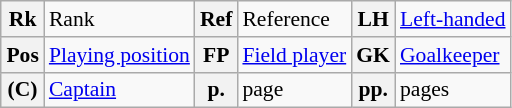<table class="wikitable" style="text-align: left; font-size: 90%; margin-left: 1em;">
<tr>
<th>Rk</th>
<td>Rank</td>
<th>Ref</th>
<td>Reference</td>
<th>LH</th>
<td><a href='#'>Left-handed</a></td>
</tr>
<tr>
<th>Pos</th>
<td><a href='#'>Playing position</a></td>
<th>FP</th>
<td><a href='#'>Field player</a></td>
<th>GK</th>
<td><a href='#'>Goalkeeper</a></td>
</tr>
<tr>
<th>(C)</th>
<td><a href='#'>Captain</a></td>
<th>p.</th>
<td>page</td>
<th>pp.</th>
<td>pages</td>
</tr>
</table>
